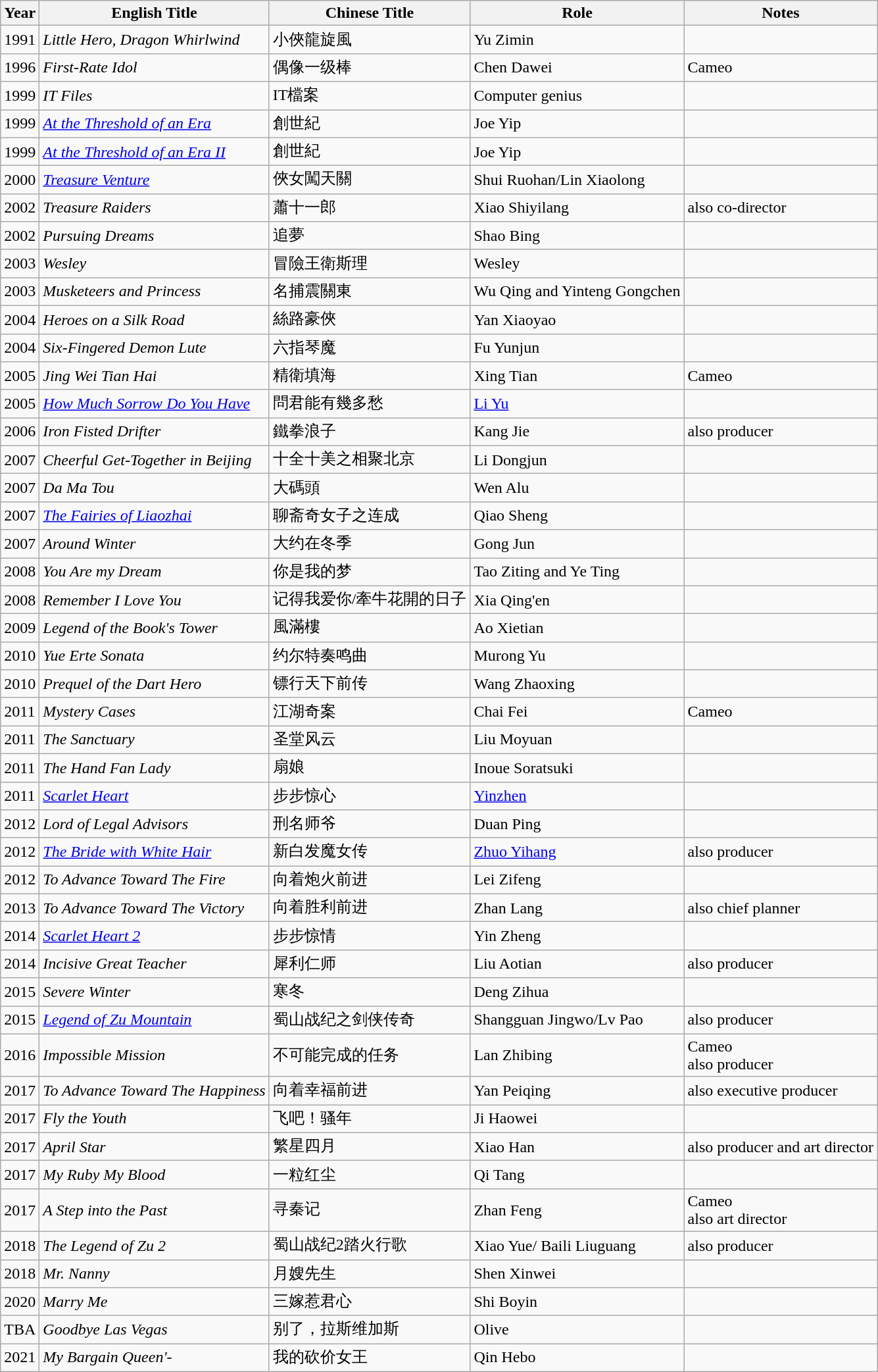<table class="wikitable sortable">
<tr>
<th>Year</th>
<th>English Title</th>
<th>Chinese Title</th>
<th>Role</th>
<th class="unsortable">Notes</th>
</tr>
<tr>
<td>1991</td>
<td><em>Little Hero, Dragon Whirlwind</em></td>
<td>小俠龍旋風</td>
<td>Yu Zimin</td>
<td></td>
</tr>
<tr>
<td>1996</td>
<td><em>First-Rate Idol</em></td>
<td>偶像一级棒</td>
<td>Chen Dawei</td>
<td>Cameo</td>
</tr>
<tr>
<td>1999</td>
<td><em>IT Files</em></td>
<td>IT檔案</td>
<td>Computer genius</td>
<td></td>
</tr>
<tr>
<td>1999</td>
<td><em><a href='#'>At the Threshold of an Era</a></em></td>
<td>創世紀</td>
<td>Joe Yip</td>
<td></td>
</tr>
<tr>
<td>1999</td>
<td><em><a href='#'>At the Threshold of an Era II</a></em></td>
<td>創世紀</td>
<td>Joe Yip</td>
<td></td>
</tr>
<tr>
<td>2000</td>
<td><em><a href='#'>Treasure Venture</a></em></td>
<td>俠女闖天關</td>
<td>Shui Ruohan/Lin Xiaolong</td>
<td></td>
</tr>
<tr>
<td>2002</td>
<td><em>Treasure Raiders</em></td>
<td>蕭十一郎</td>
<td>Xiao Shiyilang</td>
<td>also co-director</td>
</tr>
<tr>
<td>2002</td>
<td><em>Pursuing Dreams</em></td>
<td>追夢</td>
<td>Shao Bing</td>
<td></td>
</tr>
<tr>
<td>2003</td>
<td><em>Wesley</em></td>
<td>冒險王衛斯理</td>
<td>Wesley</td>
<td></td>
</tr>
<tr>
<td>2003</td>
<td><em>Musketeers and Princess</em></td>
<td>名捕震關東</td>
<td>Wu Qing and Yinteng Gongchen</td>
<td></td>
</tr>
<tr>
<td>2004</td>
<td><em>Heroes on a Silk Road</em></td>
<td>絲路豪俠</td>
<td>Yan Xiaoyao</td>
<td></td>
</tr>
<tr>
<td>2004</td>
<td><em>Six-Fingered Demon Lute</em></td>
<td>六指琴魔</td>
<td>Fu Yunjun</td>
<td></td>
</tr>
<tr>
<td>2005</td>
<td><em>Jing Wei Tian Hai</em></td>
<td>精衛填海</td>
<td>Xing Tian</td>
<td>Cameo</td>
</tr>
<tr>
<td>2005</td>
<td><em><a href='#'>How Much Sorrow Do You Have</a></em></td>
<td>問君能有幾多愁</td>
<td><a href='#'>Li Yu</a></td>
<td></td>
</tr>
<tr>
<td>2006</td>
<td><em>Iron Fisted Drifter</em></td>
<td>鐵拳浪子</td>
<td>Kang Jie</td>
<td>also producer</td>
</tr>
<tr>
<td>2007</td>
<td><em>Cheerful Get-Together in Beijing</em></td>
<td>十全十美之相聚北京</td>
<td>Li Dongjun</td>
<td></td>
</tr>
<tr>
<td>2007</td>
<td><em>Da Ma Tou</em></td>
<td>大碼頭</td>
<td>Wen Alu</td>
<td></td>
</tr>
<tr>
<td>2007</td>
<td><em><a href='#'>The Fairies of Liaozhai</a></em></td>
<td>聊斋奇女子之连成</td>
<td>Qiao Sheng</td>
<td></td>
</tr>
<tr>
<td>2007</td>
<td><em>Around Winter</em></td>
<td>大约在冬季</td>
<td>Gong Jun</td>
<td></td>
</tr>
<tr>
<td>2008</td>
<td><em>You Are my Dream</em></td>
<td>你是我的梦</td>
<td>Tao Ziting and Ye Ting</td>
<td></td>
</tr>
<tr>
<td>2008</td>
<td><em>Remember I Love You</em></td>
<td>记得我爱你/牽牛花開的日子</td>
<td>Xia Qing'en</td>
<td></td>
</tr>
<tr>
<td>2009</td>
<td><em>Legend of the Book's Tower</em></td>
<td>風滿樓</td>
<td>Ao Xietian</td>
<td></td>
</tr>
<tr>
<td>2010</td>
<td><em>Yue Erte Sonata</em></td>
<td>约尔特奏鸣曲</td>
<td>Murong Yu</td>
<td></td>
</tr>
<tr>
<td>2010</td>
<td><em>Prequel of the Dart Hero</em></td>
<td>镖行天下前传</td>
<td>Wang Zhaoxing</td>
<td></td>
</tr>
<tr>
<td>2011</td>
<td><em>Mystery Cases</em></td>
<td>江湖奇案</td>
<td>Chai Fei</td>
<td>Cameo</td>
</tr>
<tr>
<td>2011</td>
<td><em>The Sanctuary</em></td>
<td>圣堂风云</td>
<td>Liu Moyuan</td>
<td></td>
</tr>
<tr>
<td>2011</td>
<td><em>The Hand Fan Lady</em></td>
<td>扇娘</td>
<td>Inoue Soratsuki</td>
<td></td>
</tr>
<tr>
<td>2011</td>
<td><em><a href='#'>Scarlet Heart</a></em></td>
<td>步步惊心</td>
<td><a href='#'>Yinzhen</a></td>
<td></td>
</tr>
<tr>
<td>2012</td>
<td><em>Lord of Legal Advisors</em></td>
<td>刑名师爷</td>
<td>Duan Ping</td>
<td></td>
</tr>
<tr>
<td>2012</td>
<td><em><a href='#'>The Bride with White Hair</a></em></td>
<td>新白发魔女传</td>
<td><a href='#'>Zhuo Yihang</a></td>
<td>also producer</td>
</tr>
<tr>
<td>2012</td>
<td><em>To Advance Toward The Fire</em></td>
<td>向着炮火前进</td>
<td>Lei Zifeng</td>
<td></td>
</tr>
<tr>
<td>2013</td>
<td><em>To Advance Toward The Victory</em></td>
<td>向着胜利前进</td>
<td>Zhan Lang</td>
<td>also chief planner</td>
</tr>
<tr>
<td>2014</td>
<td><em><a href='#'>Scarlet Heart 2</a></em></td>
<td>步步惊情</td>
<td>Yin Zheng</td>
<td></td>
</tr>
<tr>
<td>2014</td>
<td><em>Incisive Great Teacher</em></td>
<td>犀利仁师</td>
<td>Liu Aotian</td>
<td>also producer</td>
</tr>
<tr>
<td>2015</td>
<td><em>Severe Winter</em></td>
<td>寒冬</td>
<td>Deng Zihua</td>
<td></td>
</tr>
<tr>
<td>2015</td>
<td><em><a href='#'>Legend of Zu Mountain</a></em></td>
<td>蜀山战纪之剑侠传奇</td>
<td>Shangguan Jingwo/Lv Pao</td>
<td>also producer</td>
</tr>
<tr>
<td>2016</td>
<td><em>Impossible Mission</em></td>
<td>不可能完成的任务</td>
<td>Lan Zhibing</td>
<td>Cameo<br>also producer</td>
</tr>
<tr>
<td>2017</td>
<td><em>To Advance Toward The Happiness</em></td>
<td>向着幸福前进</td>
<td>Yan Peiqing</td>
<td>also executive producer</td>
</tr>
<tr>
<td>2017</td>
<td><em>Fly the Youth</em></td>
<td>飞吧！骚年</td>
<td>Ji Haowei</td>
<td></td>
</tr>
<tr>
<td>2017</td>
<td><em>April Star </em></td>
<td>繁星四月</td>
<td>Xiao Han</td>
<td>also producer and art director</td>
</tr>
<tr>
<td>2017</td>
<td><em>My Ruby My Blood</em></td>
<td>一粒红尘</td>
<td>Qi Tang</td>
<td></td>
</tr>
<tr>
<td>2017</td>
<td><em>A Step into the Past</em></td>
<td>寻秦记</td>
<td>Zhan Feng</td>
<td>Cameo<br> also art director</td>
</tr>
<tr>
<td>2018</td>
<td><em>The Legend of Zu 2</em></td>
<td>蜀山战纪2踏火行歌</td>
<td>Xiao Yue/ Baili Liuguang</td>
<td>also producer</td>
</tr>
<tr>
<td>2018</td>
<td><em>Mr. Nanny</em></td>
<td>月嫂先生</td>
<td>Shen Xinwei</td>
<td></td>
</tr>
<tr>
<td>2020</td>
<td><em>Marry Me</em></td>
<td>三嫁惹君心</td>
<td>Shi Boyin</td>
<td></td>
</tr>
<tr>
<td>TBA</td>
<td><em>Goodbye Las Vegas</em></td>
<td>别了，拉斯维加斯</td>
<td>Olive</td>
<td></td>
</tr>
<tr>
<td>2021</td>
<td><em>My Bargain Queen'-</td>
<td>我的砍价女王</td>
<td>Qin Hebo</td>
<td></td>
</tr>
</table>
